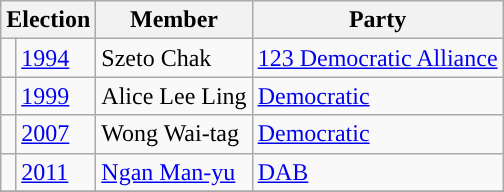<table class="wikitable">
<tr>
<th colspan="2">Election</th>
<th>Member</th>
<th>Party</th>
</tr>
<tr>
<td style="background-color:"></td>
<td><a href='#'>1994</a></td>
<td>Szeto Chak</td>
<td><a href='#'>123 Democratic Alliance</a></td>
</tr>
<tr>
<td style="background-color:"></td>
<td><a href='#'>1999</a></td>
<td>Alice Lee Ling</td>
<td><a href='#'>Democratic</a></td>
</tr>
<tr>
<td style="background-color:"></td>
<td><a href='#'>2007</a></td>
<td>Wong Wai-tag</td>
<td><a href='#'>Democratic</a></td>
</tr>
<tr>
<td style="background-color:"></td>
<td><a href='#'>2011</a></td>
<td><a href='#'>Ngan Man-yu</a></td>
<td><a href='#'>DAB</a></td>
</tr>
<tr>
</tr>
</table>
